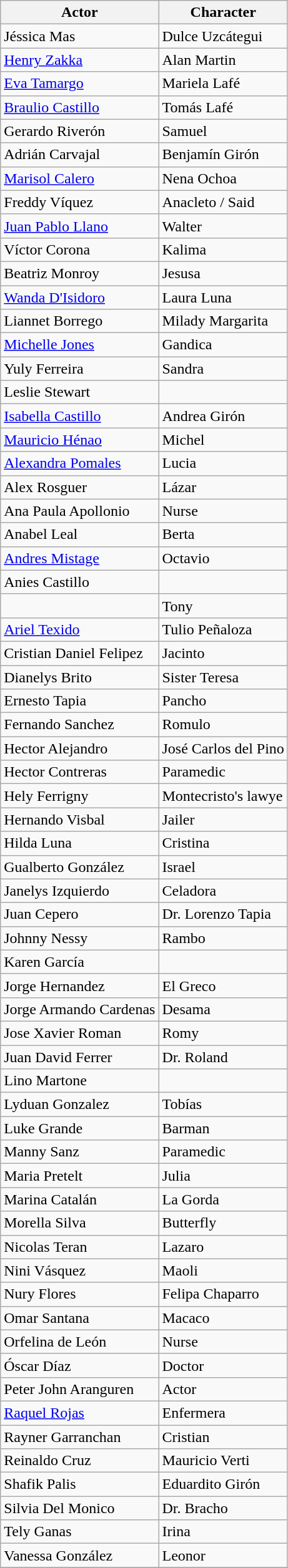<table class="wikitable">
<tr>
<th>Actor</th>
<th>Character</th>
</tr>
<tr>
<td>Jéssica Mas</td>
<td>Dulce Uzcátegui</td>
</tr>
<tr>
<td><a href='#'>Henry Zakka</a></td>
<td>Alan Martin</td>
</tr>
<tr>
<td><a href='#'>Eva Tamargo</a></td>
<td>Mariela Lafé</td>
</tr>
<tr>
<td><a href='#'>Braulio Castillo</a></td>
<td>Tomás Lafé</td>
</tr>
<tr>
<td>Gerardo Riverón</td>
<td>Samuel</td>
</tr>
<tr>
<td>Adrián Carvajal</td>
<td>Benjamín Girón</td>
</tr>
<tr>
<td><a href='#'>Marisol Calero</a></td>
<td>Nena Ochoa</td>
</tr>
<tr>
<td>Freddy Víquez</td>
<td>Anacleto / Said</td>
</tr>
<tr>
<td><a href='#'>Juan Pablo Llano</a></td>
<td>Walter</td>
</tr>
<tr>
<td>Víctor Corona</td>
<td>Kalima</td>
</tr>
<tr>
<td>Beatriz Monroy</td>
<td>Jesusa</td>
</tr>
<tr>
<td><a href='#'>Wanda D'Isidoro</a></td>
<td>Laura Luna</td>
</tr>
<tr>
<td>Liannet Borrego</td>
<td>Milady Margarita</td>
</tr>
<tr>
<td><a href='#'>Michelle Jones</a></td>
<td>Gandica</td>
</tr>
<tr>
<td>Yuly Ferreira</td>
<td>Sandra</td>
</tr>
<tr>
<td>Leslie Stewart</td>
<td></td>
</tr>
<tr>
<td><a href='#'>Isabella Castillo</a></td>
<td>Andrea Girón</td>
</tr>
<tr>
<td><a href='#'>Mauricio Hénao</a></td>
<td>Michel</td>
</tr>
<tr>
<td><a href='#'>Alexandra Pomales</a></td>
<td>Lucia</td>
</tr>
<tr>
<td>Alex Rosguer</td>
<td>Lázar</td>
</tr>
<tr>
<td>Ana Paula Apollonio</td>
<td>Nurse</td>
</tr>
<tr>
<td>Anabel Leal</td>
<td>Berta</td>
</tr>
<tr>
<td><a href='#'>Andres Mistage</a></td>
<td>Octavio</td>
</tr>
<tr>
<td>Anies Castillo</td>
<td></td>
</tr>
<tr>
<td></td>
<td>Tony</td>
</tr>
<tr>
<td><a href='#'>Ariel Texido</a></td>
<td>Tulio Peñaloza</td>
</tr>
<tr>
<td>Cristian Daniel Felipez</td>
<td>Jacinto</td>
</tr>
<tr>
<td>Dianelys Brito</td>
<td>Sister Teresa</td>
</tr>
<tr>
<td>Ernesto Tapia</td>
<td>Pancho</td>
</tr>
<tr>
<td>Fernando Sanchez</td>
<td>Romulo</td>
</tr>
<tr>
<td>Hector Alejandro</td>
<td>José Carlos del Pino</td>
</tr>
<tr>
<td>Hector Contreras</td>
<td>Paramedic</td>
</tr>
<tr>
<td>Hely Ferrigny</td>
<td>Montecristo's lawye</td>
</tr>
<tr>
<td>Hernando Visbal</td>
<td>Jailer</td>
</tr>
<tr>
<td>Hilda Luna</td>
<td>Cristina</td>
</tr>
<tr>
<td>Gualberto González</td>
<td>Israel</td>
</tr>
<tr>
<td>Janelys Izquierdo</td>
<td>Celadora</td>
</tr>
<tr>
<td>Juan Cepero</td>
<td>Dr. Lorenzo Tapia</td>
</tr>
<tr>
<td>Johnny Nessy</td>
<td>Rambo</td>
</tr>
<tr>
<td>Karen García</td>
<td></td>
</tr>
<tr>
<td>Jorge Hernandez</td>
<td>El Greco</td>
</tr>
<tr>
<td>Jorge Armando Cardenas</td>
<td>Desama</td>
</tr>
<tr>
<td>Jose Xavier Roman</td>
<td>Romy</td>
</tr>
<tr>
<td>Juan David Ferrer</td>
<td>Dr. Roland</td>
</tr>
<tr>
<td>Lino Martone</td>
<td></td>
</tr>
<tr>
<td>Lyduan Gonzalez</td>
<td>Tobías</td>
</tr>
<tr>
<td>Luke Grande</td>
<td>Barman</td>
</tr>
<tr>
<td>Manny Sanz</td>
<td>Paramedic</td>
</tr>
<tr>
<td>Maria Pretelt</td>
<td>Julia</td>
</tr>
<tr>
<td>Marina Catalán</td>
<td>La Gorda</td>
</tr>
<tr>
<td>Morella Silva</td>
<td>Butterfly</td>
</tr>
<tr>
<td>Nicolas Teran</td>
<td>Lazaro</td>
</tr>
<tr>
<td>Nini Vásquez</td>
<td>Maoli</td>
</tr>
<tr>
<td>Nury Flores</td>
<td>Felipa Chaparro</td>
</tr>
<tr>
<td>Omar Santana</td>
<td>Macaco</td>
</tr>
<tr>
<td>Orfelina de León</td>
<td>Nurse</td>
</tr>
<tr>
<td>Óscar Díaz</td>
<td>Doctor</td>
</tr>
<tr>
<td>Peter John Aranguren</td>
<td>Actor</td>
</tr>
<tr>
<td><a href='#'>Raquel Rojas</a></td>
<td>Enfermera</td>
</tr>
<tr>
<td>Rayner Garranchan</td>
<td>Cristian</td>
</tr>
<tr>
<td>Reinaldo Cruz</td>
<td>Mauricio Verti</td>
</tr>
<tr>
<td>Shafik Palis</td>
<td>Eduardito Girón</td>
</tr>
<tr>
<td>Silvia Del Monico</td>
<td>Dr. Bracho</td>
</tr>
<tr>
<td>Tely Ganas</td>
<td>Irina</td>
</tr>
<tr>
<td>Vanessa González</td>
<td>Leonor</td>
</tr>
<tr>
</tr>
</table>
